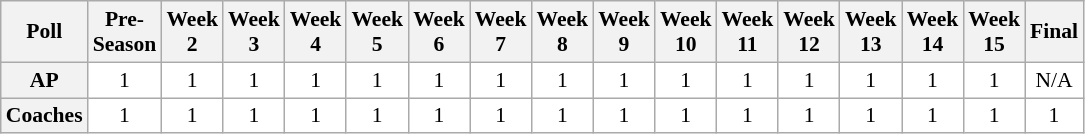<table class="wikitable" style="white-space:nowrap;font-size:90%">
<tr>
<th>Poll</th>
<th>Pre-<br>Season</th>
<th>Week<br>2</th>
<th>Week<br>3</th>
<th>Week<br>4</th>
<th>Week<br>5</th>
<th>Week<br>6</th>
<th>Week<br>7</th>
<th>Week<br>8</th>
<th>Week<br>9</th>
<th>Week<br>10</th>
<th>Week<br>11</th>
<th>Week<br>12</th>
<th>Week<br>13</th>
<th>Week<br>14</th>
<th>Week<br>15</th>
<th>Final</th>
</tr>
<tr style="text-align:center;">
<th>AP</th>
<td style="background:#FFF;">1</td>
<td style="background:#FFF;">1</td>
<td style="background:#FFF;">1</td>
<td style="background:#FFF;">1</td>
<td style="background:#FFF;">1</td>
<td style="background:#FFF;">1</td>
<td style="background:#FFF;">1</td>
<td style="background:#FFF;">1</td>
<td style="background:#FFF;">1</td>
<td style="background:#FFF;">1</td>
<td style="background:#FFF;">1</td>
<td style="background:#FFF;">1</td>
<td style="background:#FFF;">1</td>
<td style="background:#FFF;">1</td>
<td style="background:#FFF;">1</td>
<td style="background:#FFF;">N/A</td>
</tr>
<tr style="text-align:center;">
<th>Coaches</th>
<td style="background:#FFF;">1</td>
<td style="background:#FFF;">1</td>
<td style="background:#FFF;">1</td>
<td style="background:#FFF;">1</td>
<td style="background:#FFF;">1</td>
<td style="background:#FFF;">1</td>
<td style="background:#FFF;">1</td>
<td style="background:#FFF;">1</td>
<td style="background:#FFF;">1</td>
<td style="background:#FFF;">1</td>
<td style="background:#FFF;">1</td>
<td style="background:#FFF;">1</td>
<td style="background:#FFF;">1</td>
<td style="background:#FFF;">1</td>
<td style="background:#FFF;">1</td>
<td style="background:#FFF;">1</td>
</tr>
</table>
